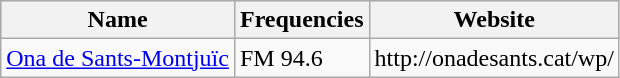<table class="wikitable sortable">
<tr style="background-color:#C9C9C9">
<th>Name</th>
<th>Frequencies</th>
<th>Website</th>
</tr>
<tr>
<td><a href='#'>Ona de Sants-Montjuïc</a></td>
<td>FM 94.6</td>
<td>http://onadesants.cat/wp/</td>
</tr>
</table>
